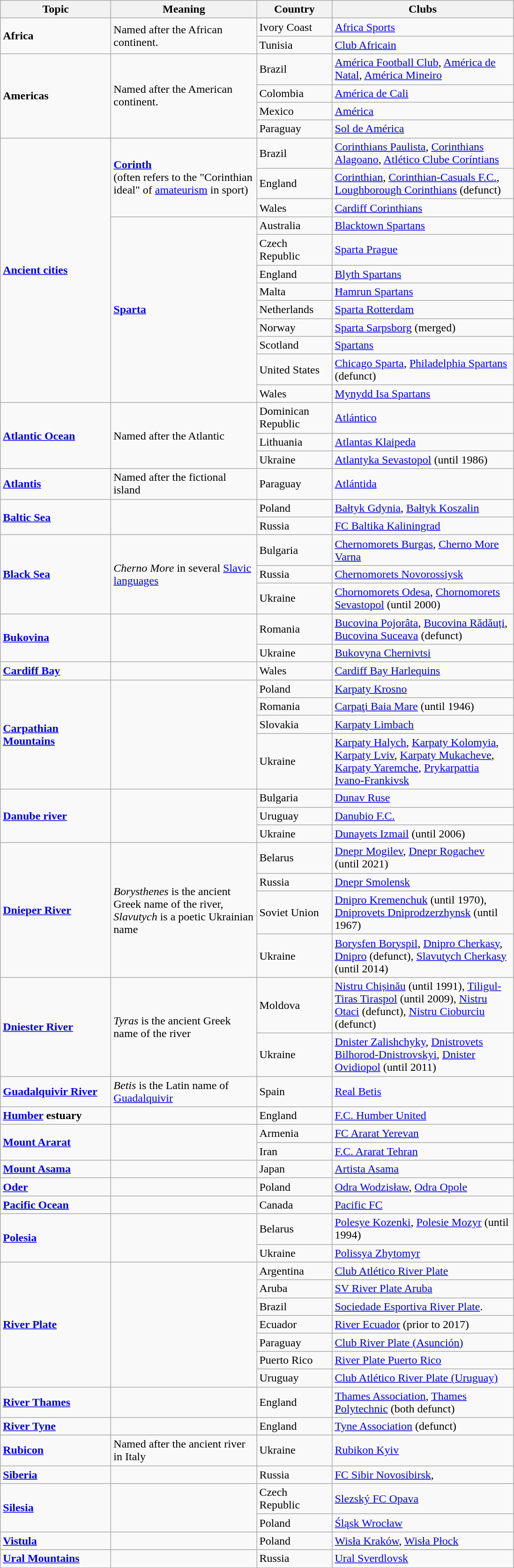<table class="wikitable">
<tr>
<th width="150">Topic</th>
<th width="200">Meaning</th>
<th width="100">Country</th>
<th width="250">Clubs</th>
</tr>
<tr>
<td rowspan="2"><strong>Africa</strong></td>
<td rowspan="2">Named after the African continent.</td>
<td> Ivory Coast</td>
<td><a href='#'>Africa Sports</a></td>
</tr>
<tr>
<td> Tunisia</td>
<td><a href='#'>Club Africain</a></td>
</tr>
<tr>
<td rowspan="4"><strong>Americas</strong></td>
<td rowspan="4">Named after the American continent.</td>
<td> Brazil</td>
<td><a href='#'>América Football Club</a>, <a href='#'>América de Natal</a>, <a href='#'>América Mineiro</a></td>
</tr>
<tr>
<td> Colombia</td>
<td><a href='#'>América de Cali</a></td>
</tr>
<tr>
<td> Mexico</td>
<td><a href='#'>América</a></td>
</tr>
<tr>
<td> Paraguay</td>
<td><a href='#'>Sol de América</a></td>
</tr>
<tr>
<td rowspan="12"><strong><a href='#'>Ancient cities</a></strong></td>
<td rowspan="3"><strong><a href='#'>Corinth</a></strong><br>(often refers to the "Corinthian ideal" of <a href='#'>amateurism</a> in sport)</td>
<td> Brazil</td>
<td><a href='#'>Corinthians Paulista</a>, <a href='#'>Corinthians Alagoano</a>, <a href='#'>Atlético Clube Coríntians</a></td>
</tr>
<tr>
<td> England</td>
<td><a href='#'>Corinthian</a>, <a href='#'>Corinthian-Casuals F.C.</a>, <a href='#'>Loughborough Corinthians</a> (defunct)</td>
</tr>
<tr>
<td> Wales</td>
<td><a href='#'>Cardiff Corinthians</a></td>
</tr>
<tr>
<td rowspan="9"><strong><a href='#'>Sparta</a></strong></td>
<td> Australia</td>
<td><a href='#'>Blacktown Spartans</a></td>
</tr>
<tr>
<td> Czech Republic</td>
<td><a href='#'>Sparta Prague</a></td>
</tr>
<tr>
<td> England</td>
<td><a href='#'>Blyth Spartans</a></td>
</tr>
<tr>
<td> Malta</td>
<td><a href='#'>Ħamrun Spartans</a></td>
</tr>
<tr>
<td> Netherlands</td>
<td><a href='#'>Sparta Rotterdam</a></td>
</tr>
<tr>
<td> Norway</td>
<td><a href='#'>Sparta Sarpsborg</a> (merged)</td>
</tr>
<tr>
<td> Scotland</td>
<td><a href='#'>Spartans</a></td>
</tr>
<tr>
<td> United States</td>
<td><a href='#'>Chicago Sparta</a>, <a href='#'>Philadelphia Spartans</a> (defunct)</td>
</tr>
<tr>
<td> Wales</td>
<td><a href='#'>Mynydd Isa Spartans</a></td>
</tr>
<tr>
<td rowspan="3"><strong><a href='#'>Atlantic Ocean</a></strong></td>
<td rowspan="3">Named after the Atlantic</td>
<td> Dominican Republic</td>
<td><a href='#'>Atlántico</a></td>
</tr>
<tr>
<td> Lithuania</td>
<td><a href='#'>Atlantas Klaipeda</a></td>
</tr>
<tr>
<td> Ukraine</td>
<td><a href='#'>Atlantyka Sevastopol</a> (until 1986)</td>
</tr>
<tr>
<td rowspan="1"><strong><a href='#'>Atlantis</a></strong></td>
<td rowspan="1">Named after the fictional island</td>
<td> Paraguay</td>
<td><a href='#'>Atlántida</a></td>
</tr>
<tr>
<td rowspan="2"><strong><a href='#'>Baltic Sea</a></strong></td>
<td rowspan="2"></td>
<td> Poland</td>
<td><a href='#'>Bałtyk Gdynia</a>, <a href='#'>Bałtyk Koszalin</a></td>
</tr>
<tr>
<td> Russia</td>
<td><a href='#'>FC Baltika Kaliningrad</a></td>
</tr>
<tr>
<td rowspan="3"><strong><a href='#'>Black Sea</a></strong></td>
<td rowspan="3"><em>Cherno More</em> in several <a href='#'>Slavic languages</a></td>
<td> Bulgaria</td>
<td><a href='#'>Chernomorets Burgas</a>, <a href='#'>Cherno More Varna</a></td>
</tr>
<tr>
<td> Russia</td>
<td><a href='#'>Chernomorets Novorossiysk</a></td>
</tr>
<tr>
<td> Ukraine</td>
<td><a href='#'>Chornomorets Odesa</a>, <a href='#'>Chornomorets Sevastopol</a> (until 2000)</td>
</tr>
<tr>
<td rowspan="2"><strong><a href='#'>Bukovina</a></strong></td>
<td rowspan="2"></td>
<td> Romania</td>
<td><a href='#'>Bucovina Pojorâta</a>, <a href='#'>Bucovina Rădăuți</a>, <a href='#'>Bucovina Suceava</a> (defunct)</td>
</tr>
<tr>
<td> Ukraine</td>
<td><a href='#'>Bukovyna Chernivtsi</a></td>
</tr>
<tr>
<td><strong><a href='#'>Cardiff Bay</a></strong></td>
<td></td>
<td> Wales</td>
<td><a href='#'>Cardiff Bay Harlequins</a></td>
</tr>
<tr>
<td rowspan="4"><strong><a href='#'>Carpathian Mountains</a></strong></td>
<td rowspan="4"></td>
<td> Poland</td>
<td><a href='#'>Karpaty Krosno</a></td>
</tr>
<tr>
<td> Romania</td>
<td><a href='#'>Carpaţi Baia Mare</a> (until 1946)</td>
</tr>
<tr>
<td> Slovakia</td>
<td><a href='#'>Karpaty Limbach</a></td>
</tr>
<tr>
<td> Ukraine</td>
<td><a href='#'>Karpaty Halych</a>, <a href='#'>Karpaty Kolomyia</a>, <a href='#'>Karpaty Lviv</a>, <a href='#'>Karpaty Mukacheve</a>, <a href='#'>Karpaty Yaremche</a>, <a href='#'>Prykarpattia Ivano-Frankivsk</a></td>
</tr>
<tr>
<td rowspan="3"><strong><a href='#'>Danube river</a></strong></td>
<td rowspan="3"></td>
<td> Bulgaria</td>
<td><a href='#'>Dunav Ruse</a></td>
</tr>
<tr>
<td> Uruguay</td>
<td><a href='#'>Danubio F.C.</a></td>
</tr>
<tr>
<td> Ukraine</td>
<td><a href='#'>Dunayets Izmail</a> (until 2006)</td>
</tr>
<tr>
<td rowspan="4"><strong><a href='#'>Dnieper River</a></strong></td>
<td rowspan="4"><em>Borysthenes</em> is the ancient Greek name of the river, <em>Slavutych</em> is a poetic Ukrainian name</td>
<td> Belarus</td>
<td><a href='#'>Dnepr Mogilev</a>, <a href='#'>Dnepr Rogachev</a> (until 2021)</td>
</tr>
<tr>
<td> Russia</td>
<td><a href='#'>Dnepr Smolensk</a></td>
</tr>
<tr>
<td> Soviet Union</td>
<td><a href='#'>Dnipro Kremenchuk</a> (until 1970), <a href='#'>Dniprovets Dniprodzerzhynsk</a> (until 1967)</td>
</tr>
<tr>
<td> Ukraine</td>
<td><a href='#'>Borysfen Boryspil</a>, <a href='#'>Dnipro Cherkasy</a>, <a href='#'>Dnipro</a> (defunct), <a href='#'>Slavutych Cherkasy</a> (until 2014)</td>
</tr>
<tr>
<td rowspan="2"><strong><a href='#'>Dniester River</a></strong></td>
<td rowspan="2"><em>Tyras</em> is the ancient Greek name of the river</td>
<td> Moldova</td>
<td><a href='#'>Nistru Chișinău</a> (until 1991), <a href='#'>Tiligul-Tiras Tiraspol</a> (until 2009), <a href='#'>Nistru Otaci</a> (defunct), <a href='#'>Nistru Cioburciu</a> (defunct)</td>
</tr>
<tr>
<td> Ukraine</td>
<td><a href='#'>Dnister Zalishchyky</a>, <a href='#'>Dnistrovets Bilhorod-Dnistrovskyi</a>, <a href='#'>Dnister Ovidiopol</a> (until 2011)</td>
</tr>
<tr>
<td><strong><a href='#'>Guadalquivir River</a></strong></td>
<td><em>Betis</em> is the Latin name of <a href='#'>Guadalquivir</a></td>
<td> Spain</td>
<td><a href='#'>Real Betis</a></td>
</tr>
<tr>
<td><strong><a href='#'>Humber</a> estuary</strong></td>
<td></td>
<td> England</td>
<td><a href='#'>F.C. Humber United</a></td>
</tr>
<tr>
<td rowspan="2"><strong><a href='#'>Mount Ararat</a></strong></td>
<td rowspan="2"></td>
<td> Armenia</td>
<td><a href='#'>FC Ararat Yerevan</a></td>
</tr>
<tr>
<td> Iran</td>
<td><a href='#'>F.C. Ararat Tehran</a></td>
</tr>
<tr>
<td><strong><a href='#'>Mount Asama</a></strong></td>
<td></td>
<td> Japan</td>
<td><a href='#'>Artista Asama</a></td>
</tr>
<tr>
<td><strong><a href='#'>Oder</a></strong></td>
<td></td>
<td> Poland</td>
<td><a href='#'>Odra Wodzisław</a>, <a href='#'>Odra Opole</a></td>
</tr>
<tr>
<td><strong><a href='#'>Pacific Ocean</a></strong></td>
<td></td>
<td> Canada</td>
<td><a href='#'>Pacific FC</a></td>
</tr>
<tr>
<td rowspan="2"><strong><a href='#'>Polesia</a></strong></td>
<td rowspan="2"></td>
<td> Belarus</td>
<td><a href='#'>Polesye Kozenki</a>, <a href='#'>Polesie Mozyr</a> (until 1994)</td>
</tr>
<tr>
<td> Ukraine</td>
<td><a href='#'>Polissya Zhytomyr</a></td>
</tr>
<tr>
<td rowspan="7"><strong><a href='#'>River Plate</a></strong></td>
<td rowspan="7"></td>
<td> Argentina</td>
<td><a href='#'>Club Atlético River Plate</a></td>
</tr>
<tr>
<td> Aruba</td>
<td><a href='#'>SV River Plate Aruba</a></td>
</tr>
<tr>
<td> Brazil</td>
<td><a href='#'>Sociedade Esportiva River Plate</a>.</td>
</tr>
<tr>
<td> Ecuador</td>
<td><a href='#'>River Ecuador</a> (prior to 2017)</td>
</tr>
<tr>
<td> Paraguay</td>
<td><a href='#'>Club River Plate (Asunción)</a></td>
</tr>
<tr>
<td> Puerto Rico</td>
<td><a href='#'>River Plate Puerto Rico</a></td>
</tr>
<tr>
<td> Uruguay</td>
<td><a href='#'>Club Atlético River Plate (Uruguay)</a></td>
</tr>
<tr>
<td><strong><a href='#'>River Thames</a></strong></td>
<td></td>
<td> England</td>
<td><a href='#'>Thames Association</a>, <a href='#'>Thames Polytechnic</a> (both defunct)</td>
</tr>
<tr>
<td><strong><a href='#'>River Tyne</a></strong></td>
<td></td>
<td> England</td>
<td><a href='#'>Tyne Association</a> (defunct)</td>
</tr>
<tr>
<td rowspan="1"><strong><a href='#'>Rubicon</a></strong></td>
<td rowspan="1">Named after the ancient river in Italy</td>
<td> Ukraine</td>
<td><a href='#'>Rubikon Kyiv</a></td>
</tr>
<tr>
<td><strong><a href='#'>Siberia</a></strong></td>
<td></td>
<td> Russia</td>
<td><a href='#'>FC Sibir Novosibirsk</a>,</td>
</tr>
<tr>
<td rowspan="2"><strong><a href='#'>Silesia</a></strong></td>
<td rowspan="2"></td>
<td> Czech Republic</td>
<td><a href='#'>Slezský FC Opava</a></td>
</tr>
<tr>
<td> Poland</td>
<td><a href='#'>Śląsk Wrocław</a></td>
</tr>
<tr>
<td><strong><a href='#'>Vistula</a></strong></td>
<td></td>
<td> Poland</td>
<td><a href='#'>Wisła Kraków</a>, <a href='#'>Wisła Płock</a></td>
</tr>
<tr>
<td><strong><a href='#'>Ural Mountains</a></strong></td>
<td></td>
<td> Russia</td>
<td><a href='#'>Ural Sverdlovsk</a></td>
</tr>
<tr>
</tr>
</table>
